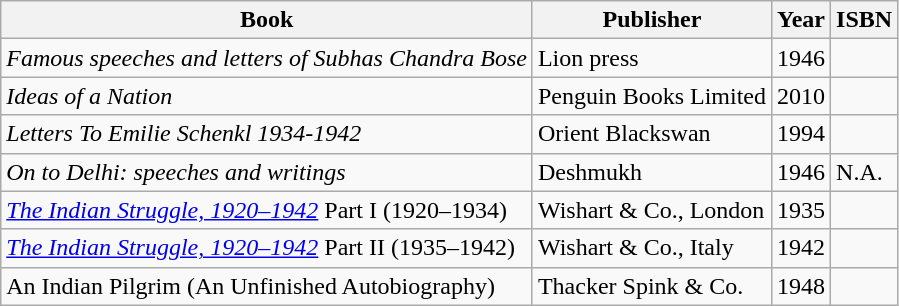<table class="wikitable sortable">
<tr>
<th>Book</th>
<th>Publisher</th>
<th>Year</th>
<th>ISBN</th>
</tr>
<tr>
<td><em>Famous speeches and letters of Subhas Chandra Bose</em></td>
<td>Lion press</td>
<td>1946</td>
<td></td>
</tr>
<tr>
<td><em>Ideas of a Nation</em></td>
<td>Penguin Books Limited</td>
<td>2010</td>
<td></td>
</tr>
<tr>
<td><em>Letters To Emilie Schenkl 1934-1942</em></td>
<td>Orient Blackswan</td>
<td>1994</td>
<td></td>
</tr>
<tr>
<td><em>On to Delhi: speeches and writings</em></td>
<td>Deshmukh</td>
<td>1946</td>
<td>N.A.</td>
</tr>
<tr>
<td><em><a href='#'>The Indian Struggle, 1920–1942</a></em>  Part I (1920–1934)</td>
<td>Wishart & Co., London</td>
<td>1935</td>
<td></td>
</tr>
<tr>
<td><em><a href='#'>The Indian Struggle, 1920–1942</a></em>  Part II (1935–1942)</td>
<td>Wishart & Co., Italy</td>
<td>1942</td>
<td></td>
</tr>
<tr>
<td>An Indian Pilgrim (An Unfinished Autobiography)</td>
<td>Thacker Spink & Co.</td>
<td>1948</td>
<td></td>
</tr>
</table>
